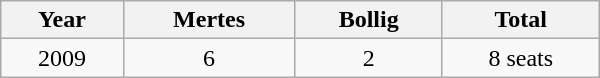<table class="wikitable" width="400">
<tr>
<th>Year</th>
<th>Mertes</th>
<th>Bollig</th>
<th>Total</th>
</tr>
<tr align="center">
<td>2009</td>
<td>6</td>
<td>2</td>
<td>8 seats</td>
</tr>
</table>
